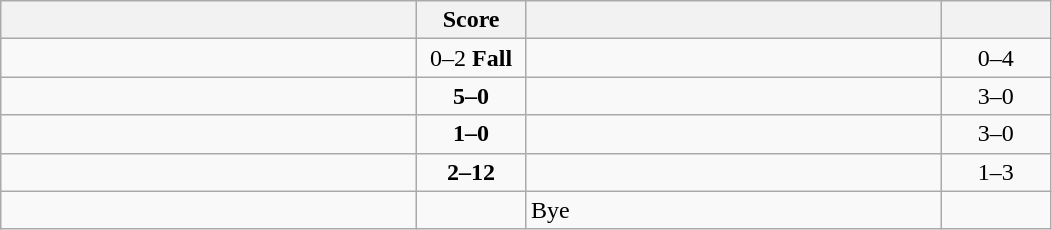<table class="wikitable" style="text-align: center; ">
<tr>
<th align="right" width="270"></th>
<th width="65">Score</th>
<th align="left" width="270"></th>
<th width="65"></th>
</tr>
<tr>
<td align="left"></td>
<td>0–2 <strong>Fall</strong></td>
<td align="left"><strong></strong></td>
<td>0–4 <strong></strong></td>
</tr>
<tr>
<td align="left"><strong></strong></td>
<td><strong>5–0</strong></td>
<td align="left"></td>
<td>3–0 <strong></strong></td>
</tr>
<tr>
<td align="left"><strong></strong></td>
<td><strong>1–0</strong></td>
<td align="left"></td>
<td>3–0 <strong></strong></td>
</tr>
<tr>
<td align="left"></td>
<td><strong>2–12</strong></td>
<td align="left"><strong></strong></td>
<td>1–3 <strong></strong></td>
</tr>
<tr>
<td align="left"><strong></strong></td>
<td></td>
<td align="left">Bye</td>
<td></td>
</tr>
</table>
